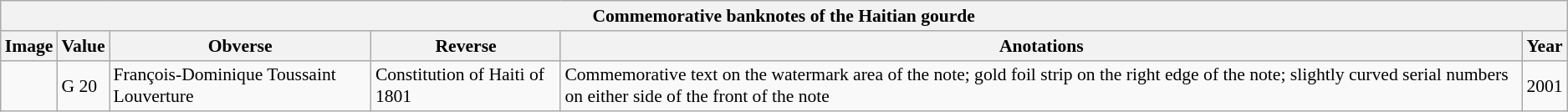<table class="wikitable" style="font-size: 90%">
<tr>
<th colspan="6">Commemorative banknotes of the Haitian gourde</th>
</tr>
<tr>
<th>Image</th>
<th>Value</th>
<th>Obverse</th>
<th>Reverse</th>
<th>Anotations</th>
<th>Year</th>
</tr>
<tr>
<td></td>
<td>G 20</td>
<td>François-Dominique Toussaint Louverture</td>
<td>Constitution of Haiti of 1801</td>
<td>Commemorative text on the watermark area of the note; gold foil strip on the right edge of the note; slightly curved serial numbers on either side of the front of the note</td>
<td>2001</td>
</tr>
</table>
